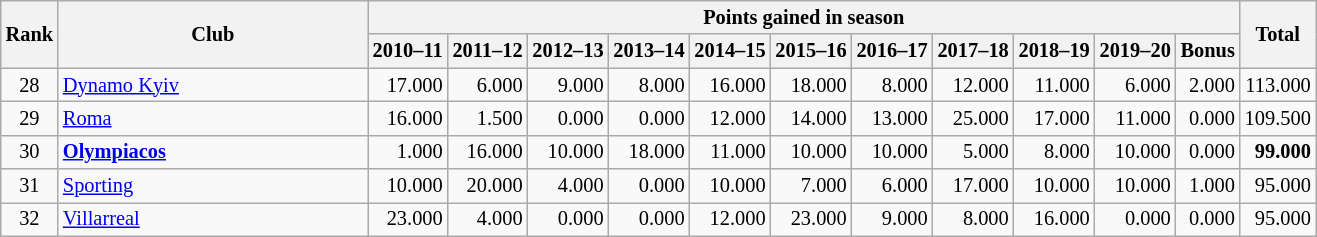<table class="wikitable sortable" style=" font-size:85%">
<tr>
<th scope="col" rowspan=2>Rank</th>
<th scope="col" rowspan=2 width=200>Club</th>
<th scope="col" colspan=11>Points gained in season</th>
<th scope="col" rowspan=2>Total</th>
</tr>
<tr>
<th>2010–11</th>
<th>2011–12</th>
<th>2012–13</th>
<th>2013–14</th>
<th>2014–15</th>
<th>2015–16</th>
<th>2016–17</th>
<th>2017–18</th>
<th>2018–19</th>
<th>2019–20</th>
<th>Bonus</th>
</tr>
<tr align=right>
<td scope="row" style="text-align:center;">28</td>
<td align=left> <a href='#'>Dynamo Kyiv</a></td>
<td>17.000</td>
<td>6.000</td>
<td>9.000</td>
<td>8.000</td>
<td>16.000</td>
<td>18.000</td>
<td>8.000</td>
<td>12.000</td>
<td>11.000</td>
<td>6.000</td>
<td>2.000</td>
<td>113.000</td>
</tr>
<tr align=right>
<td scope="row" style="text-align:center;">29</td>
<td align=left> <a href='#'>Roma</a></td>
<td>16.000</td>
<td>1.500</td>
<td>0.000</td>
<td>0.000</td>
<td>12.000</td>
<td>14.000</td>
<td>13.000</td>
<td>25.000</td>
<td>17.000</td>
<td>11.000</td>
<td>0.000</td>
<td>109.500</td>
</tr>
<tr align=right>
<td scope="row" style="text-align:center;">30</td>
<td align=left> <strong><a href='#'>Olympiacos</a></strong></td>
<td>1.000</td>
<td>16.000</td>
<td>10.000</td>
<td>18.000</td>
<td>11.000</td>
<td>10.000</td>
<td>10.000</td>
<td>5.000</td>
<td>8.000</td>
<td>10.000</td>
<td>0.000</td>
<td><strong>99.000</strong></td>
</tr>
<tr align=right>
<td scope="row" style="text-align:center;">31</td>
<td align=left> <a href='#'>Sporting</a></td>
<td>10.000</td>
<td>20.000</td>
<td>4.000</td>
<td>0.000</td>
<td>10.000</td>
<td>7.000</td>
<td>6.000</td>
<td>17.000</td>
<td>10.000</td>
<td>10.000</td>
<td>1.000</td>
<td>95.000</td>
</tr>
<tr align=right>
<td scope="row" style="text-align:center;">32</td>
<td align=left> <a href='#'>Villarreal</a></td>
<td>23.000</td>
<td>4.000</td>
<td>0.000</td>
<td>0.000</td>
<td>12.000</td>
<td>23.000</td>
<td>9.000</td>
<td>8.000</td>
<td>16.000</td>
<td>0.000</td>
<td>0.000</td>
<td>95.000</td>
</tr>
</table>
